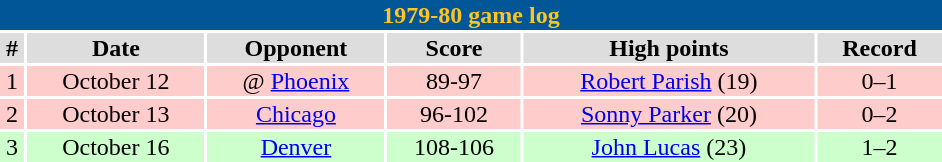<table class="toccolours collapsible" width=50% style="clear:both; margin:1.5em auto; text-align:center">
<tr>
<th colspan=11 style="background:#005696; color:#FFC423;">1979-80 game log</th>
</tr>
<tr align="center" bgcolor="#dddddd">
<td><strong>#</strong></td>
<td><strong>Date</strong></td>
<td><strong>Opponent</strong></td>
<td><strong>Score</strong></td>
<td><strong>High points</strong></td>
<td><strong>Record</strong></td>
</tr>
<tr align="center" bgcolor="#ffcccc">
<td>1</td>
<td>October 12</td>
<td>@ <a href='#'>Phoenix</a></td>
<td>89-97</td>
<td><a href='#'>Robert Parish</a> (19)</td>
<td>0–1</td>
</tr>
<tr align="center" bgcolor="#ffcccc">
<td>2</td>
<td>October 13</td>
<td><a href='#'>Chicago</a></td>
<td>96-102</td>
<td><a href='#'>Sonny Parker</a> (20)</td>
<td>0–2</td>
</tr>
<tr align="center" bgcolor="#ccffcc">
<td>3</td>
<td>October 16</td>
<td><a href='#'>Denver</a></td>
<td>108-106</td>
<td><a href='#'>John Lucas</a> (23)</td>
<td>1–2</td>
</tr>
<tr align="center" bgcolor="#ffcccc">
</tr>
</table>
